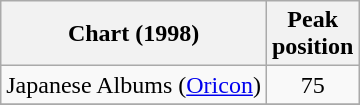<table class="wikitable sortable">
<tr>
<th>Chart (1998)</th>
<th>Peak<br>position</th>
</tr>
<tr>
<td align="left">Japanese Albums (<a href='#'>Oricon</a>)</td>
<td align="center">75</td>
</tr>
<tr>
</tr>
</table>
